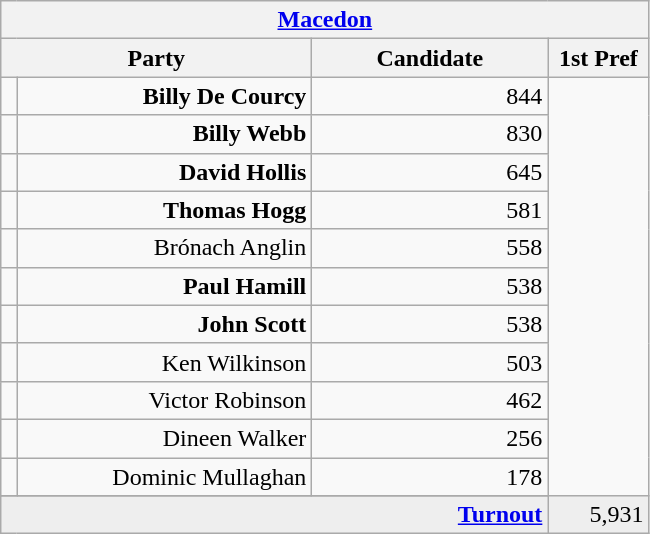<table class="wikitable">
<tr>
<th colspan="4" align="center"><a href='#'>Macedon</a></th>
</tr>
<tr>
<th colspan="2" align="center" width=200>Party</th>
<th width=150>Candidate</th>
<th width=60>1st Pref</th>
</tr>
<tr>
<td></td>
<td align="right"><strong>Billy De Courcy</strong></td>
<td align="right">844</td>
</tr>
<tr>
<td></td>
<td align="right"><strong>Billy Webb</strong></td>
<td align="right">830</td>
</tr>
<tr>
<td></td>
<td align="right"><strong>David Hollis</strong></td>
<td align="right">645</td>
</tr>
<tr>
<td></td>
<td align="right"><strong>Thomas Hogg</strong></td>
<td align="right">581</td>
</tr>
<tr>
<td></td>
<td align="right">Brónach Anglin</td>
<td align="right">558</td>
</tr>
<tr>
<td></td>
<td align="right"><strong>Paul Hamill</strong></td>
<td align="right">538</td>
</tr>
<tr>
<td></td>
<td align="right"><strong>John Scott</strong></td>
<td align="right">538</td>
</tr>
<tr>
<td></td>
<td align="right">Ken Wilkinson</td>
<td align="right">503</td>
</tr>
<tr>
<td></td>
<td align="right">Victor Robinson</td>
<td align="right">462</td>
</tr>
<tr>
<td></td>
<td align="right">Dineen Walker</td>
<td align="right">256</td>
</tr>
<tr>
<td></td>
<td align="right">Dominic Mullaghan</td>
<td align="right">178</td>
</tr>
<tr>
</tr>
<tr bgcolor="EEEEEE">
<td colspan=3 align="right"><strong><a href='#'>Turnout</a></strong></td>
<td align="right">5,931</td>
</tr>
</table>
